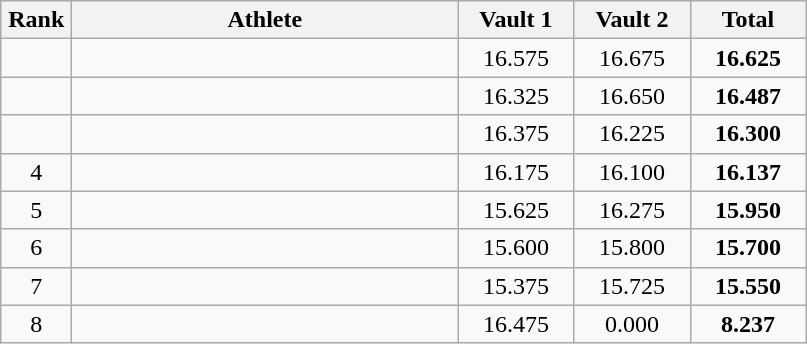<table class=wikitable style="text-align:center">
<tr>
<th width=40>Rank</th>
<th width=250>Athlete</th>
<th width=70>Vault 1</th>
<th width=70>Vault 2</th>
<th width=70>Total</th>
</tr>
<tr>
<td></td>
<td align=left></td>
<td>16.575</td>
<td>16.675</td>
<td><strong>16.625</strong></td>
</tr>
<tr>
<td></td>
<td align=left></td>
<td>16.325</td>
<td>16.650</td>
<td><strong>16.487</strong></td>
</tr>
<tr>
<td></td>
<td align=left></td>
<td>16.375</td>
<td>16.225</td>
<td><strong>16.300</strong></td>
</tr>
<tr>
<td>4</td>
<td align=left></td>
<td>16.175</td>
<td>16.100</td>
<td><strong>16.137</strong></td>
</tr>
<tr>
<td>5</td>
<td align=left></td>
<td>15.625</td>
<td>16.275</td>
<td><strong>15.950</strong></td>
</tr>
<tr>
<td>6</td>
<td align=left></td>
<td>15.600</td>
<td>15.800</td>
<td><strong>15.700</strong></td>
</tr>
<tr>
<td>7</td>
<td align=left></td>
<td>15.375</td>
<td>15.725</td>
<td><strong>15.550</strong></td>
</tr>
<tr>
<td>8</td>
<td align=left></td>
<td>16.475</td>
<td>0.000</td>
<td><strong>8.237</strong></td>
</tr>
</table>
